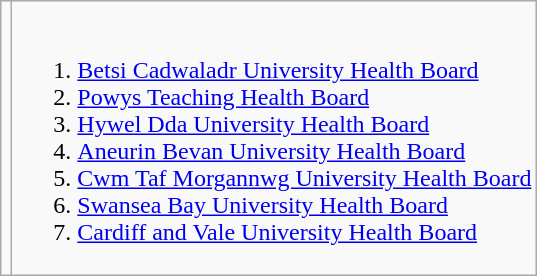<table class="wikitable">
<tr>
<td><br>






</td>
<td><br><ol><li><a href='#'>Betsi Cadwaladr University Health Board</a></li><li><a href='#'>Powys Teaching Health Board</a></li><li><a href='#'>Hywel Dda University Health Board</a></li><li><a href='#'>Aneurin Bevan University Health Board</a></li><li><a href='#'>Cwm Taf Morgannwg University Health Board</a></li><li><a href='#'>Swansea Bay University Health Board</a></li><li><a href='#'>Cardiff and Vale University Health Board</a></li></ol></td>
</tr>
</table>
